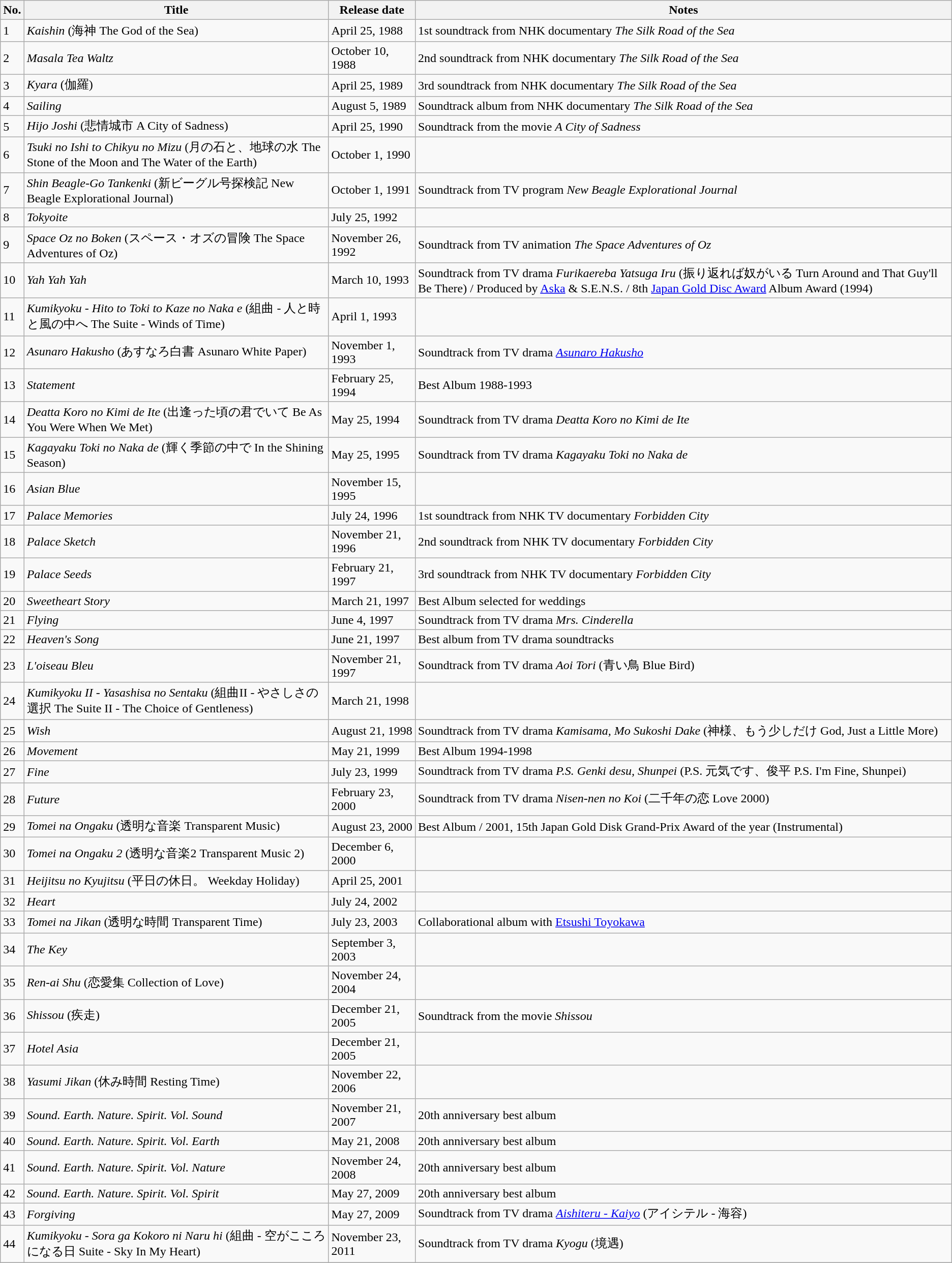<table class="wikitable">
<tr>
<th>No.</th>
<th>Title</th>
<th style="white-space:nowrap">Release date</th>
<th>Notes</th>
</tr>
<tr>
<td>1</td>
<td><em>Kaishin</em> (海神 The God of the Sea)</td>
<td>April 25, 1988</td>
<td>1st soundtrack from NHK documentary <em>The Silk Road of the Sea</em></td>
</tr>
<tr>
<td>2</td>
<td><em>Masala Tea Waltz</em></td>
<td>October 10, 1988</td>
<td>2nd soundtrack from NHK documentary <em>The Silk Road of the Sea</em></td>
</tr>
<tr>
<td>3</td>
<td><em>Kyara</em> (伽羅)</td>
<td>April 25, 1989</td>
<td>3rd soundtrack from NHK documentary <em>The Silk Road of the Sea</em></td>
</tr>
<tr>
<td>4</td>
<td><em>Sailing</em></td>
<td>August 5, 1989</td>
<td>Soundtrack album from NHK documentary <em>The Silk Road of the Sea</em></td>
</tr>
<tr>
<td>5</td>
<td><em>Hijo Joshi</em> (悲情城市 A City of Sadness)</td>
<td>April 25, 1990</td>
<td>Soundtrack from the movie <em>A City of Sadness</em></td>
</tr>
<tr>
<td>6</td>
<td><em>Tsuki no Ishi to Chikyu no Mizu</em> (月の石と、地球の水 The Stone of the Moon and The Water of the Earth)</td>
<td>October 1, 1990</td>
<td></td>
</tr>
<tr>
<td>7</td>
<td><em>Shin Beagle-Go Tankenki</em> (新ビーグル号探検記 New Beagle Explorational Journal)</td>
<td>October 1, 1991</td>
<td>Soundtrack from TV program <em>New Beagle Explorational Journal</em></td>
</tr>
<tr>
<td>8</td>
<td><em>Tokyoite</em></td>
<td>July 25, 1992</td>
<td></td>
</tr>
<tr>
<td>9</td>
<td><em>Space Oz no Boken</em> (スペース・オズの冒険 The Space Adventures of Oz)</td>
<td>November 26, 1992</td>
<td>Soundtrack from TV animation <em>The Space Adventures of Oz</em></td>
</tr>
<tr>
<td>10</td>
<td><em>Yah Yah Yah</em></td>
<td>March 10, 1993</td>
<td>Soundtrack from TV drama <em>Furikaereba Yatsuga Iru</em> (振り返れば奴がいる Turn Around and That Guy'll Be There) / Produced by <a href='#'>Aska</a> & S.E.N.S. / 8th <a href='#'>Japan Gold Disc Award</a> Album Award (1994)</td>
</tr>
<tr>
<td>11</td>
<td><em>Kumikyoku - Hito to Toki to Kaze no Naka e</em> (組曲 - 人と時と風の中へ The Suite - Winds of Time)</td>
<td>April 1, 1993</td>
<td></td>
</tr>
<tr>
<td>12</td>
<td><em>Asunaro Hakusho</em> (あすなろ白書 Asunaro White Paper)</td>
<td>November 1, 1993</td>
<td>Soundtrack from TV drama <em><a href='#'>Asunaro Hakusho</a></em></td>
</tr>
<tr>
<td>13</td>
<td><em>Statement</em></td>
<td>February 25, 1994</td>
<td>Best Album 1988-1993</td>
</tr>
<tr>
<td>14</td>
<td><em>Deatta Koro no Kimi de Ite</em> (出逢った頃の君でいて Be As You Were When We Met)</td>
<td>May 25, 1994</td>
<td>Soundtrack from TV drama <em>Deatta Koro no Kimi de Ite</em></td>
</tr>
<tr>
<td>15</td>
<td><em>Kagayaku Toki no Naka de</em> (輝く季節の中で In the Shining Season)</td>
<td>May 25, 1995</td>
<td>Soundtrack from TV drama <em>Kagayaku Toki no Naka de</em></td>
</tr>
<tr>
<td>16</td>
<td><em>Asian Blue</em></td>
<td>November 15, 1995</td>
<td></td>
</tr>
<tr>
<td>17</td>
<td><em>Palace Memories</em></td>
<td>July 24, 1996</td>
<td>1st soundtrack from NHK TV documentary <em>Forbidden City</em></td>
</tr>
<tr>
<td>18</td>
<td><em>Palace Sketch</em></td>
<td>November 21, 1996</td>
<td>2nd soundtrack from NHK TV documentary <em>Forbidden City</em></td>
</tr>
<tr>
<td>19</td>
<td><em>Palace Seeds</em></td>
<td>February 21, 1997</td>
<td>3rd soundtrack from NHK TV documentary <em>Forbidden City</em></td>
</tr>
<tr>
<td>20</td>
<td><em>Sweetheart Story</em></td>
<td>March 21, 1997</td>
<td>Best Album selected for weddings</td>
</tr>
<tr>
<td>21</td>
<td><em>Flying</em></td>
<td>June 4, 1997</td>
<td>Soundtrack from TV drama <em>Mrs. Cinderella</em></td>
</tr>
<tr>
<td>22</td>
<td><em>Heaven's Song</em></td>
<td>June 21, 1997</td>
<td>Best album from TV drama soundtracks</td>
</tr>
<tr>
<td>23</td>
<td><em>L'oiseau Bleu</em></td>
<td>November 21, 1997</td>
<td>Soundtrack from TV drama <em>Aoi Tori</em> (青い鳥 Blue Bird)</td>
</tr>
<tr>
<td>24</td>
<td><em>Kumikyoku II - Yasashisa no Sentaku</em> (組曲II - やさしさの選択 The Suite II - The Choice of Gentleness)</td>
<td>March 21, 1998</td>
<td></td>
</tr>
<tr>
<td>25</td>
<td><em>Wish</em></td>
<td>August 21, 1998</td>
<td>Soundtrack from TV drama <em>Kamisama, Mo Sukoshi Dake</em> (神様、もう少しだけ God, Just a Little More)</td>
</tr>
<tr>
<td>26</td>
<td><em>Movement</em></td>
<td>May 21, 1999</td>
<td>Best Album 1994-1998</td>
</tr>
<tr>
<td>27</td>
<td><em>Fine</em></td>
<td>July 23, 1999</td>
<td>Soundtrack from TV drama <em>P.S. Genki desu, Shunpei</em> (P.S. 元気です、俊平 P.S. I'm Fine, Shunpei)</td>
</tr>
<tr>
<td>28</td>
<td><em>Future</em></td>
<td>February 23, 2000</td>
<td>Soundtrack from TV drama <em>Nisen-nen no Koi</em> (二千年の恋 Love 2000)</td>
</tr>
<tr>
<td>29</td>
<td><em>Tomei na Ongaku</em> (透明な音楽 Transparent Music)</td>
<td>August 23, 2000</td>
<td>Best Album / 2001, 15th Japan Gold Disk Grand-Prix Award of the year (Instrumental)</td>
</tr>
<tr>
<td>30</td>
<td><em>Tomei na Ongaku 2</em> (透明な音楽2 Transparent Music 2)</td>
<td>December 6, 2000</td>
<td></td>
</tr>
<tr>
<td>31</td>
<td><em>Heijitsu no Kyujitsu</em> (平日の休日。 Weekday Holiday)</td>
<td>April 25, 2001</td>
<td></td>
</tr>
<tr>
<td>32</td>
<td><em>Heart</em></td>
<td>July 24, 2002</td>
<td></td>
</tr>
<tr>
<td>33</td>
<td><em>Tomei na Jikan</em>  (透明な時間 Transparent Time)</td>
<td>July 23, 2003</td>
<td>Collaborational album with <a href='#'>Etsushi Toyokawa</a></td>
</tr>
<tr>
<td>34</td>
<td><em>The Key</em></td>
<td>September 3, 2003</td>
<td></td>
</tr>
<tr>
<td>35</td>
<td><em>Ren-ai Shu</em> (恋愛集 Collection of Love)</td>
<td>November 24, 2004</td>
<td></td>
</tr>
<tr>
<td>36</td>
<td><em>Shissou</em> (疾走)</td>
<td>December 21, 2005</td>
<td>Soundtrack from the movie <em>Shissou</em></td>
</tr>
<tr>
<td>37</td>
<td><em>Hotel Asia</em></td>
<td>December 21, 2005</td>
<td></td>
</tr>
<tr>
<td>38</td>
<td><em>Yasumi Jikan</em> (休み時間 Resting Time)</td>
<td>November 22, 2006</td>
<td></td>
</tr>
<tr>
<td>39</td>
<td><em>Sound. Earth. Nature. Spirit. Vol. Sound</em></td>
<td>November 21, 2007</td>
<td>20th anniversary best album</td>
</tr>
<tr>
<td>40</td>
<td><em>Sound. Earth. Nature. Spirit. Vol. Earth</em></td>
<td>May 21, 2008</td>
<td>20th anniversary best album</td>
</tr>
<tr>
<td>41</td>
<td><em>Sound. Earth. Nature. Spirit. Vol. Nature</em></td>
<td>November 24, 2008</td>
<td>20th anniversary best album</td>
</tr>
<tr>
<td>42</td>
<td><em>Sound. Earth. Nature. Spirit. Vol. Spirit</em></td>
<td>May 27, 2009</td>
<td>20th anniversary best album</td>
</tr>
<tr>
<td>43</td>
<td><em>Forgiving</em></td>
<td>May 27, 2009</td>
<td>Soundtrack from TV drama <em><a href='#'>Aishiteru - Kaiyo</a></em> (アイシテル - 海容)</td>
</tr>
<tr>
<td>44</td>
<td><em>Kumikyoku - Sora ga Kokoro ni Naru hi</em> (組曲 - 空がこころになる日 Suite - Sky In My Heart)</td>
<td>November 23, 2011</td>
<td>Soundtrack from TV drama <em>Kyogu</em> (境遇)</td>
</tr>
<tr>
</tr>
</table>
